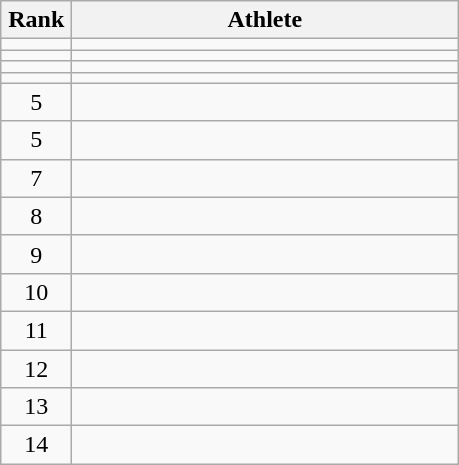<table class="wikitable" style="text-align: center;">
<tr>
<th width=40>Rank</th>
<th width=250>Athlete</th>
</tr>
<tr>
<td></td>
<td align="left"></td>
</tr>
<tr>
<td></td>
<td align="left"></td>
</tr>
<tr>
<td></td>
<td align="left"></td>
</tr>
<tr>
<td></td>
<td align="left"></td>
</tr>
<tr>
<td>5</td>
<td align="left"></td>
</tr>
<tr>
<td>5</td>
<td align="left"></td>
</tr>
<tr>
<td>7</td>
<td align="left"></td>
</tr>
<tr>
<td>8</td>
<td align="left"></td>
</tr>
<tr>
<td>9</td>
<td align="left"></td>
</tr>
<tr>
<td>10</td>
<td align="left"></td>
</tr>
<tr>
<td>11</td>
<td align="left"></td>
</tr>
<tr>
<td>12</td>
<td align="left"></td>
</tr>
<tr>
<td>13</td>
<td align="left"></td>
</tr>
<tr>
<td>14</td>
<td align="left"></td>
</tr>
</table>
